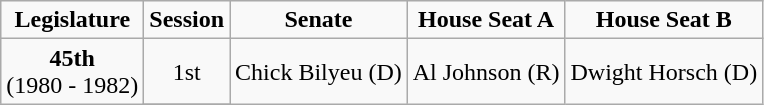<table class=wikitable style="text-align:center">
<tr>
<td><strong>Legislature</strong></td>
<td><strong>Session</strong></td>
<td><strong>Senate</strong></td>
<td><strong>House Seat A</strong></td>
<td><strong>House Seat B</strong></td>
</tr>
<tr>
<td rowspan="2" colspan="1" style="text-align: center;"><strong>45th</strong> <br> (1980 - 1982)</td>
<td>1st</td>
<td rowspan="2" colspan="1" style="text-align: center;" >Chick Bilyeu (D)</td>
<td rowspan="4" colspan="1" style="text-align: center;" >Al Johnson (R)</td>
<td rowspan="4" colspan="1" style="text-align: center;" >Dwight Horsch (D)</td>
</tr>
<tr>
</tr>
</table>
